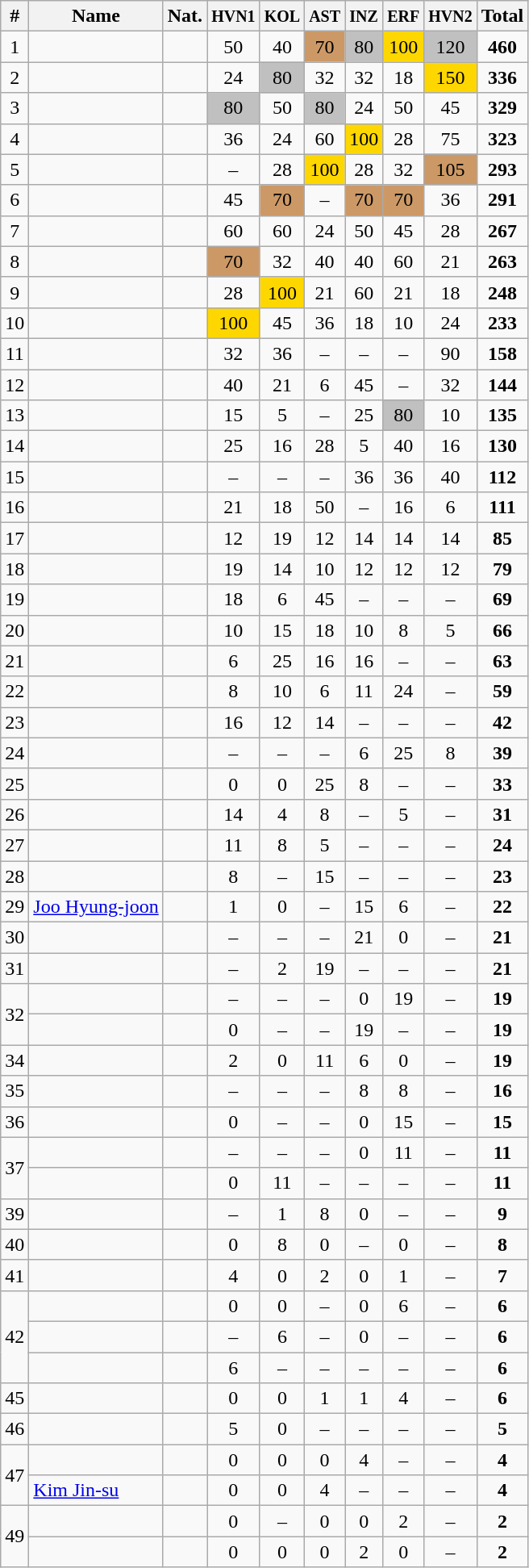<table class="wikitable sortable" style="text-align:center;">
<tr>
<th>#</th>
<th>Name</th>
<th>Nat.</th>
<th><small>HVN1</small></th>
<th><small>KOL</small></th>
<th><small>AST</small></th>
<th><small>INZ</small></th>
<th><small>ERF</small></th>
<th><small>HVN2</small></th>
<th>Total</th>
</tr>
<tr>
<td>1</td>
<td align=left></td>
<td></td>
<td>50</td>
<td>40</td>
<td bgcolor=CC9966>70</td>
<td bgcolor="silver">80</td>
<td bgcolor="gold">100</td>
<td bgcolor="silver">120</td>
<td><strong>460</strong></td>
</tr>
<tr>
<td>2</td>
<td align=left></td>
<td></td>
<td>24</td>
<td bgcolor="silver">80</td>
<td>32</td>
<td>32</td>
<td>18</td>
<td bgcolor="gold">150</td>
<td><strong>336</strong></td>
</tr>
<tr>
<td>3</td>
<td align=left></td>
<td></td>
<td bgcolor="silver">80</td>
<td>50</td>
<td bgcolor="silver">80</td>
<td>24</td>
<td>50</td>
<td>45</td>
<td><strong>329</strong></td>
</tr>
<tr>
<td>4</td>
<td align=left></td>
<td></td>
<td>36</td>
<td>24</td>
<td>60</td>
<td bgcolor="gold">100</td>
<td>28</td>
<td>75</td>
<td><strong>323</strong></td>
</tr>
<tr>
<td>5</td>
<td align=left></td>
<td></td>
<td>–</td>
<td>28</td>
<td bgcolor="gold">100</td>
<td>28</td>
<td>32</td>
<td bgcolor=CC9966>105</td>
<td><strong>293</strong></td>
</tr>
<tr>
<td>6</td>
<td align=left></td>
<td></td>
<td>45</td>
<td bgcolor=CC9966>70</td>
<td>–</td>
<td bgcolor=CC9966>70</td>
<td bgcolor=CC9966>70</td>
<td>36</td>
<td><strong>291</strong></td>
</tr>
<tr>
<td>7</td>
<td align=left></td>
<td></td>
<td>60</td>
<td>60</td>
<td>24</td>
<td>50</td>
<td>45</td>
<td>28</td>
<td><strong>267</strong></td>
</tr>
<tr>
<td>8</td>
<td align=left></td>
<td></td>
<td bgcolor=CC9966>70</td>
<td>32</td>
<td>40</td>
<td>40</td>
<td>60</td>
<td>21</td>
<td><strong>263</strong></td>
</tr>
<tr>
<td>9</td>
<td align=left></td>
<td></td>
<td>28</td>
<td bgcolor="gold">100</td>
<td>21</td>
<td>60</td>
<td>21</td>
<td>18</td>
<td><strong>248</strong></td>
</tr>
<tr>
<td>10</td>
<td align=left></td>
<td></td>
<td bgcolor="gold">100</td>
<td>45</td>
<td>36</td>
<td>18</td>
<td>10</td>
<td>24</td>
<td><strong>233</strong></td>
</tr>
<tr>
<td>11</td>
<td align=left></td>
<td></td>
<td>32</td>
<td>36</td>
<td>–</td>
<td>–</td>
<td>–</td>
<td>90</td>
<td><strong>158</strong></td>
</tr>
<tr>
<td>12</td>
<td align=left></td>
<td></td>
<td>40</td>
<td>21</td>
<td>6</td>
<td>45</td>
<td>–</td>
<td>32</td>
<td><strong>144</strong></td>
</tr>
<tr>
<td>13</td>
<td align=left></td>
<td></td>
<td>15</td>
<td>5</td>
<td>–</td>
<td>25</td>
<td bgcolor="silver">80</td>
<td>10</td>
<td><strong>135</strong></td>
</tr>
<tr>
<td>14</td>
<td align=left></td>
<td></td>
<td>25</td>
<td>16</td>
<td>28</td>
<td>5</td>
<td>40</td>
<td>16</td>
<td><strong>130</strong></td>
</tr>
<tr>
<td>15</td>
<td align=left></td>
<td></td>
<td>–</td>
<td>–</td>
<td>–</td>
<td>36</td>
<td>36</td>
<td>40</td>
<td><strong>112</strong></td>
</tr>
<tr>
<td>16</td>
<td align=left></td>
<td></td>
<td>21</td>
<td>18</td>
<td>50</td>
<td>–</td>
<td>16</td>
<td>6</td>
<td><strong>111</strong></td>
</tr>
<tr>
<td>17</td>
<td align=left></td>
<td></td>
<td>12</td>
<td>19</td>
<td>12</td>
<td>14</td>
<td>14</td>
<td>14</td>
<td><strong>85</strong></td>
</tr>
<tr>
<td>18</td>
<td align=left></td>
<td></td>
<td>19</td>
<td>14</td>
<td>10</td>
<td>12</td>
<td>12</td>
<td>12</td>
<td><strong>79</strong></td>
</tr>
<tr>
<td>19</td>
<td align=left></td>
<td></td>
<td>18</td>
<td>6</td>
<td>45</td>
<td>–</td>
<td>–</td>
<td>–</td>
<td><strong>69</strong></td>
</tr>
<tr>
<td>20</td>
<td align=left></td>
<td></td>
<td>10</td>
<td>15</td>
<td>18</td>
<td>10</td>
<td>8</td>
<td>5</td>
<td><strong>66</strong></td>
</tr>
<tr>
<td>21</td>
<td align=left></td>
<td></td>
<td>6</td>
<td>25</td>
<td>16</td>
<td>16</td>
<td>–</td>
<td>–</td>
<td><strong>63</strong></td>
</tr>
<tr>
<td>22</td>
<td align=left></td>
<td></td>
<td>8</td>
<td>10</td>
<td>6</td>
<td>11</td>
<td>24</td>
<td>–</td>
<td><strong>59</strong></td>
</tr>
<tr>
<td>23</td>
<td align=left></td>
<td></td>
<td>16</td>
<td>12</td>
<td>14</td>
<td>–</td>
<td>–</td>
<td>–</td>
<td><strong>42</strong></td>
</tr>
<tr>
<td>24</td>
<td align=left></td>
<td></td>
<td>–</td>
<td>–</td>
<td>–</td>
<td>6</td>
<td>25</td>
<td>8</td>
<td><strong>39</strong></td>
</tr>
<tr>
<td>25</td>
<td align=left></td>
<td></td>
<td>0</td>
<td>0</td>
<td>25</td>
<td>8</td>
<td>–</td>
<td>–</td>
<td><strong>33</strong></td>
</tr>
<tr>
<td>26</td>
<td align=left></td>
<td></td>
<td>14</td>
<td>4</td>
<td>8</td>
<td>–</td>
<td>5</td>
<td>–</td>
<td><strong>31</strong></td>
</tr>
<tr>
<td>27</td>
<td align=left></td>
<td></td>
<td>11</td>
<td>8</td>
<td>5</td>
<td>–</td>
<td>–</td>
<td>–</td>
<td><strong>24</strong></td>
</tr>
<tr>
<td>28</td>
<td align=left></td>
<td></td>
<td>8</td>
<td>–</td>
<td>15</td>
<td>–</td>
<td>–</td>
<td>–</td>
<td><strong>23</strong></td>
</tr>
<tr>
<td>29</td>
<td align=left><a href='#'>Joo Hyung-joon</a></td>
<td></td>
<td>1</td>
<td>0</td>
<td>–</td>
<td>15</td>
<td>6</td>
<td>–</td>
<td><strong>22</strong></td>
</tr>
<tr>
<td>30</td>
<td align=left></td>
<td></td>
<td>–</td>
<td>–</td>
<td>–</td>
<td>21</td>
<td>0</td>
<td>–</td>
<td><strong>21</strong></td>
</tr>
<tr>
<td>31</td>
<td align=left></td>
<td></td>
<td>–</td>
<td>2</td>
<td>19</td>
<td>–</td>
<td>–</td>
<td>–</td>
<td><strong>21</strong></td>
</tr>
<tr>
<td rowspan=2>32</td>
<td align=left></td>
<td></td>
<td>–</td>
<td>–</td>
<td>–</td>
<td>0</td>
<td>19</td>
<td>–</td>
<td><strong>19</strong></td>
</tr>
<tr>
<td align=left></td>
<td></td>
<td>0</td>
<td>–</td>
<td>–</td>
<td>19</td>
<td>–</td>
<td>–</td>
<td><strong>19</strong></td>
</tr>
<tr>
<td>34</td>
<td align=left></td>
<td></td>
<td>2</td>
<td>0</td>
<td>11</td>
<td>6</td>
<td>0</td>
<td>–</td>
<td><strong>19</strong></td>
</tr>
<tr>
<td>35</td>
<td align=left></td>
<td></td>
<td>–</td>
<td>–</td>
<td>–</td>
<td>8</td>
<td>8</td>
<td>–</td>
<td><strong>16</strong></td>
</tr>
<tr>
<td>36</td>
<td align=left></td>
<td></td>
<td>0</td>
<td>–</td>
<td>–</td>
<td>0</td>
<td>15</td>
<td>–</td>
<td><strong>15</strong></td>
</tr>
<tr>
<td rowspan=2>37</td>
<td align=left></td>
<td></td>
<td>–</td>
<td>–</td>
<td>–</td>
<td>0</td>
<td>11</td>
<td>–</td>
<td><strong>11</strong></td>
</tr>
<tr>
<td align=left></td>
<td></td>
<td>0</td>
<td>11</td>
<td>–</td>
<td>–</td>
<td>–</td>
<td>–</td>
<td><strong>11</strong></td>
</tr>
<tr>
<td>39</td>
<td align=left></td>
<td></td>
<td>–</td>
<td>1</td>
<td>8</td>
<td>0</td>
<td>–</td>
<td>–</td>
<td><strong>9</strong></td>
</tr>
<tr>
<td>40</td>
<td align=left></td>
<td></td>
<td>0</td>
<td>8</td>
<td>0</td>
<td>–</td>
<td>0</td>
<td>–</td>
<td><strong>8</strong></td>
</tr>
<tr>
<td>41</td>
<td align=left></td>
<td></td>
<td>4</td>
<td>0</td>
<td>2</td>
<td>0</td>
<td>1</td>
<td>–</td>
<td><strong>7</strong></td>
</tr>
<tr>
<td rowspan=3>42</td>
<td align=left></td>
<td></td>
<td>0</td>
<td>0</td>
<td>–</td>
<td>0</td>
<td>6</td>
<td>–</td>
<td><strong>6</strong></td>
</tr>
<tr>
<td align=left></td>
<td></td>
<td>–</td>
<td>6</td>
<td>–</td>
<td>0</td>
<td>–</td>
<td>–</td>
<td><strong>6</strong></td>
</tr>
<tr>
<td align=left></td>
<td></td>
<td>6</td>
<td>–</td>
<td>–</td>
<td>–</td>
<td>–</td>
<td>–</td>
<td><strong>6</strong></td>
</tr>
<tr>
<td>45</td>
<td align=left></td>
<td></td>
<td>0</td>
<td>0</td>
<td>1</td>
<td>1</td>
<td>4</td>
<td>–</td>
<td><strong>6</strong></td>
</tr>
<tr>
<td>46</td>
<td align=left></td>
<td></td>
<td>5</td>
<td>0</td>
<td>–</td>
<td>–</td>
<td>–</td>
<td>–</td>
<td><strong>5</strong></td>
</tr>
<tr>
<td rowspan=2>47</td>
<td align=left></td>
<td></td>
<td>0</td>
<td>0</td>
<td>0</td>
<td>4</td>
<td>–</td>
<td>–</td>
<td><strong>4</strong></td>
</tr>
<tr>
<td align=left><a href='#'>Kim Jin-su</a></td>
<td></td>
<td>0</td>
<td>0</td>
<td>4</td>
<td>–</td>
<td>–</td>
<td>–</td>
<td><strong>4</strong></td>
</tr>
<tr>
<td rowspan=2>49</td>
<td align=left></td>
<td></td>
<td>0</td>
<td>–</td>
<td>0</td>
<td>0</td>
<td>2</td>
<td>–</td>
<td><strong>2</strong></td>
</tr>
<tr>
<td align=left></td>
<td></td>
<td>0</td>
<td>0</td>
<td>0</td>
<td>2</td>
<td>0</td>
<td>–</td>
<td><strong>2</strong></td>
</tr>
</table>
